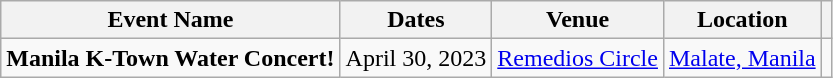<table class="wikitable">
<tr>
<th>Event Name</th>
<th>Dates</th>
<th>Venue</th>
<th>Location</th>
<th></th>
</tr>
<tr>
<td><strong>Manila K-Town Water Concert!</strong></td>
<td>April 30, 2023</td>
<td><a href='#'>Remedios Circle</a></td>
<td><a href='#'>Malate, Manila</a></td>
<td></td>
</tr>
</table>
